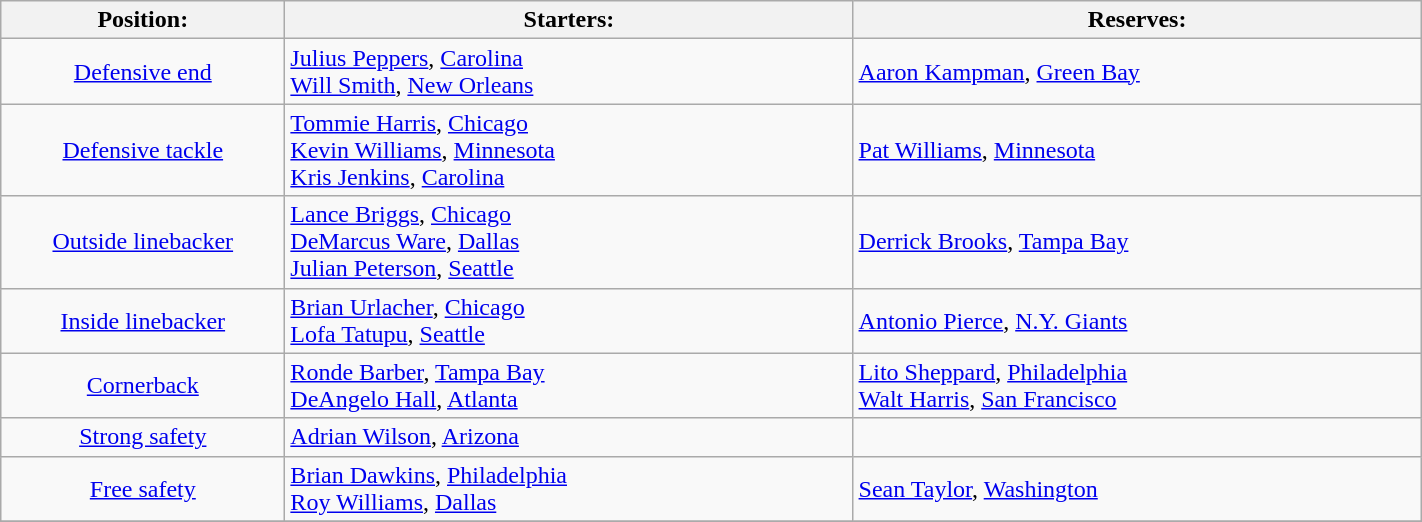<table class="wikitable" width=75%>
<tr>
<th width=20%>Position:</th>
<th width=40%>Starters:</th>
<th width=40%>Reserves:</th>
</tr>
<tr>
<td align=center><a href='#'>Defensive end</a></td>
<td> <a href='#'>Julius Peppers</a>, <a href='#'>Carolina</a><br> <a href='#'>Will Smith</a>, <a href='#'>New Orleans</a></td>
<td> <a href='#'>Aaron Kampman</a>, <a href='#'>Green Bay</a></td>
</tr>
<tr>
<td align=center><a href='#'>Defensive tackle</a></td>
<td> <a href='#'>Tommie Harris</a>, <a href='#'>Chicago</a><br> <a href='#'>Kevin Williams</a>, <a href='#'>Minnesota</a><br> <a href='#'>Kris Jenkins</a>, <a href='#'>Carolina</a></td>
<td> <a href='#'>Pat Williams</a>, <a href='#'>Minnesota</a></td>
</tr>
<tr>
<td align=center><a href='#'>Outside linebacker</a></td>
<td> <a href='#'>Lance Briggs</a>, <a href='#'>Chicago</a><br> <a href='#'>DeMarcus Ware</a>, <a href='#'>Dallas</a><br> <a href='#'>Julian Peterson</a>, <a href='#'>Seattle</a></td>
<td> <a href='#'>Derrick Brooks</a>, <a href='#'>Tampa Bay</a></td>
</tr>
<tr>
<td align=center><a href='#'>Inside linebacker</a></td>
<td> <a href='#'>Brian Urlacher</a>, <a href='#'>Chicago</a><br> <a href='#'>Lofa Tatupu</a>, <a href='#'>Seattle</a></td>
<td> <a href='#'>Antonio Pierce</a>, <a href='#'>N.Y. Giants</a></td>
</tr>
<tr>
<td align=center><a href='#'>Cornerback</a></td>
<td> <a href='#'>Ronde Barber</a>, <a href='#'>Tampa Bay</a><br> <a href='#'>DeAngelo Hall</a>, <a href='#'>Atlanta</a></td>
<td> <a href='#'>Lito Sheppard</a>, <a href='#'>Philadelphia</a><br> <a href='#'>Walt Harris</a>, <a href='#'>San Francisco</a></td>
</tr>
<tr>
<td align=center><a href='#'>Strong safety</a></td>
<td> <a href='#'>Adrian Wilson</a>, <a href='#'>Arizona</a></td>
<td></td>
</tr>
<tr>
<td align=center><a href='#'>Free safety</a></td>
<td> <a href='#'>Brian Dawkins</a>, <a href='#'>Philadelphia</a><br> <a href='#'>Roy Williams</a>, <a href='#'>Dallas</a></td>
<td> <a href='#'>Sean Taylor</a>, <a href='#'>Washington</a></td>
</tr>
<tr>
</tr>
</table>
